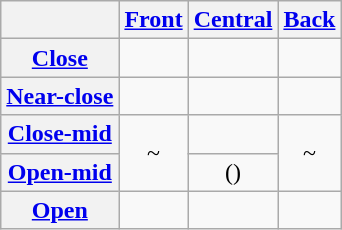<table class="wikitable" style="text-align:center">
<tr>
<th></th>
<th><a href='#'>Front</a></th>
<th><a href='#'>Central</a></th>
<th><a href='#'>Back</a></th>
</tr>
<tr>
<th><a href='#'>Close</a></th>
<td></td>
<td></td>
<td></td>
</tr>
<tr>
<th><a href='#'>Near-close</a></th>
<td></td>
<td></td>
<td></td>
</tr>
<tr>
<th><a href='#'>Close-mid</a></th>
<td rowspan="2"> ~ </td>
<td></td>
<td rowspan="2"> ~ </td>
</tr>
<tr>
<th><a href='#'>Open-mid</a></th>
<td>()</td>
</tr>
<tr>
<th><a href='#'>Open</a></th>
<td></td>
<td></td>
<td></td>
</tr>
</table>
